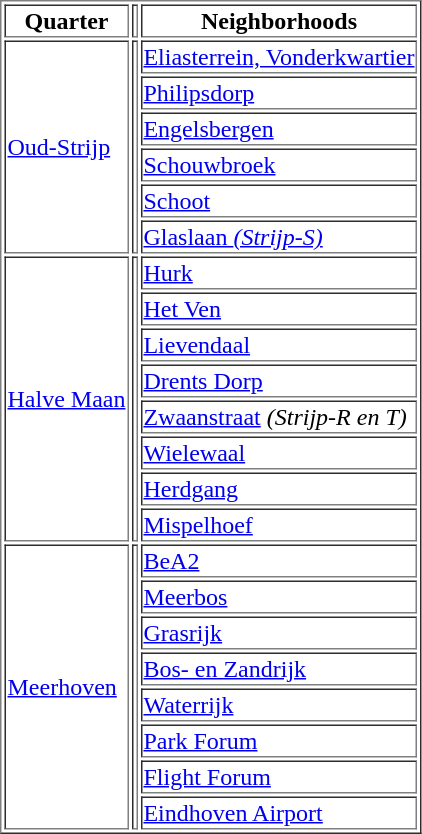<table border=1>
<tr>
<th>Quarter</th>
<th></th>
<th>Neighborhoods</th>
</tr>
<tr>
<td rowspan=6><a href='#'>Oud-Strijp</a></td>
<td rowspan=6></td>
<td><a href='#'>Eliasterrein, Vonderkwartier</a></td>
</tr>
<tr>
<td><a href='#'>Philipsdorp</a></td>
</tr>
<tr>
<td><a href='#'>Engelsbergen</a></td>
</tr>
<tr>
<td><a href='#'>Schouwbroek</a></td>
</tr>
<tr>
<td><a href='#'>Schoot</a></td>
</tr>
<tr>
<td><a href='#'>Glaslaan <em>(Strijp-S)</em></a></td>
</tr>
<tr>
<td rowspan=8><a href='#'>Halve Maan</a></td>
<td rowspan=8></td>
<td><a href='#'>Hurk</a></td>
</tr>
<tr>
<td><a href='#'>Het Ven</a></td>
</tr>
<tr>
<td><a href='#'>Lievendaal</a></td>
</tr>
<tr>
<td><a href='#'>Drents Dorp</a></td>
</tr>
<tr>
<td><a href='#'>Zwaanstraat</a> <em>(Strijp-R en T)</em></td>
</tr>
<tr>
<td><a href='#'>Wielewaal</a></td>
</tr>
<tr>
<td><a href='#'>Herdgang</a></td>
</tr>
<tr>
<td><a href='#'>Mispelhoef</a></td>
</tr>
<tr>
<td rowspan=8><a href='#'>Meerhoven</a></td>
<td rowspan=8></td>
<td><a href='#'>BeA2</a></td>
</tr>
<tr>
<td><a href='#'>Meerbos</a></td>
</tr>
<tr>
<td><a href='#'>Grasrijk</a></td>
</tr>
<tr>
<td><a href='#'>Bos- en Zandrijk</a></td>
</tr>
<tr>
<td><a href='#'>Waterrijk</a></td>
</tr>
<tr>
<td><a href='#'>Park Forum</a></td>
</tr>
<tr>
<td><a href='#'>Flight Forum</a></td>
</tr>
<tr>
<td><a href='#'>Eindhoven Airport</a></td>
</tr>
</table>
